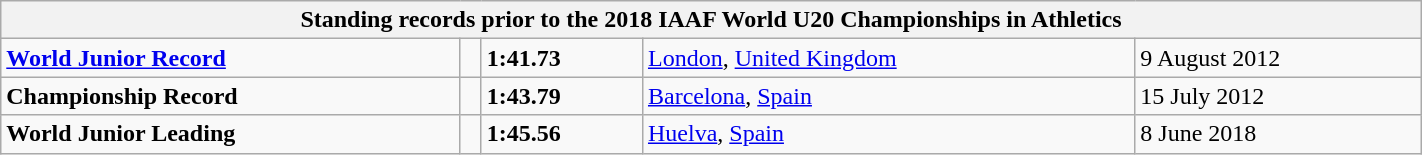<table class="wikitable" width=75%>
<tr>
<th colspan="5">Standing records prior to the 2018 IAAF World U20 Championships in Athletics</th>
</tr>
<tr>
<td><strong><a href='#'>World Junior Record</a></strong></td>
<td></td>
<td><strong>1:41.73</strong></td>
<td><a href='#'>London</a>, <a href='#'>United Kingdom</a></td>
<td>9 August 2012</td>
</tr>
<tr>
<td><strong>Championship Record</strong></td>
<td></td>
<td><strong>1:43.79</strong></td>
<td><a href='#'>Barcelona</a>, <a href='#'>Spain</a></td>
<td>15 July 2012</td>
</tr>
<tr>
<td><strong>World Junior Leading</strong></td>
<td></td>
<td><strong>1:45.56</strong></td>
<td><a href='#'>Huelva</a>, <a href='#'>Spain</a></td>
<td>8 June 2018</td>
</tr>
</table>
